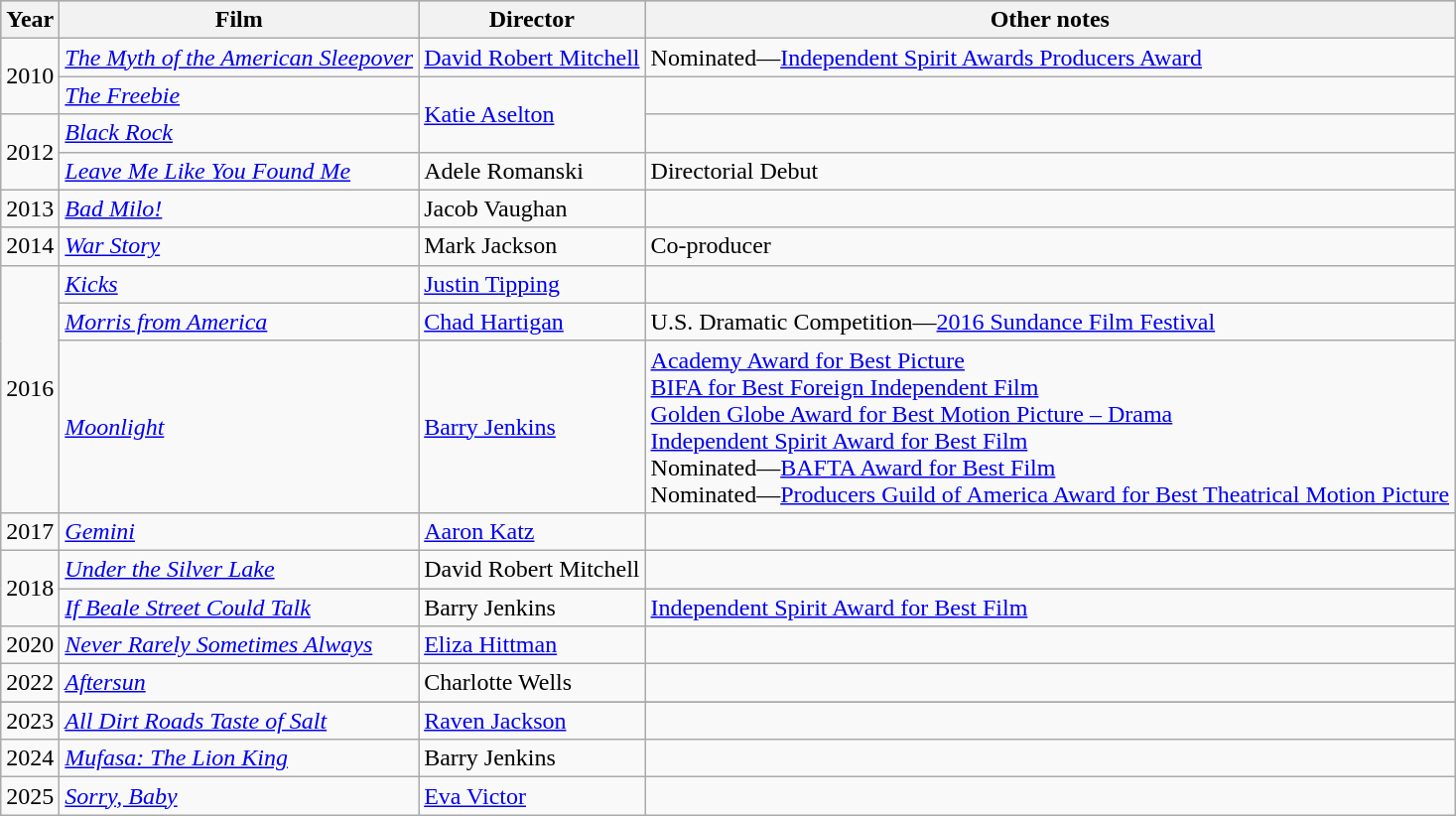<table class="wikitable">
<tr style="background:#b0c4de; text-align:center;">
<th>Year</th>
<th>Film</th>
<th>Director</th>
<th>Other notes</th>
</tr>
<tr>
<td rowspan=2>2010</td>
<td><em><a href='#'>The Myth of the American Sleepover</a></em></td>
<td><a href='#'>David Robert Mitchell</a></td>
<td>Nominated—<a href='#'>Independent Spirit Awards Producers Award</a></td>
</tr>
<tr>
<td><em><a href='#'>The Freebie</a></em></td>
<td rowspan=2><a href='#'>Katie Aselton</a></td>
<td></td>
</tr>
<tr>
<td rowspan=2>2012</td>
<td><em><a href='#'>Black Rock</a></em></td>
<td></td>
</tr>
<tr>
<td><em><a href='#'>Leave Me Like You Found Me</a></em></td>
<td>Adele Romanski</td>
<td>Directorial Debut</td>
</tr>
<tr>
<td>2013</td>
<td><em><a href='#'>Bad Milo!</a></em></td>
<td>Jacob Vaughan</td>
<td></td>
</tr>
<tr>
<td>2014</td>
<td><em><a href='#'>War Story</a></em></td>
<td>Mark Jackson</td>
<td>Co-producer</td>
</tr>
<tr>
<td rowspan=3>2016</td>
<td><em><a href='#'>Kicks</a></em></td>
<td><a href='#'>Justin Tipping</a></td>
<td></td>
</tr>
<tr>
<td><em><a href='#'>Morris from America</a></em></td>
<td><a href='#'>Chad Hartigan</a></td>
<td>U.S. Dramatic Competition—<a href='#'>2016 Sundance Film Festival</a></td>
</tr>
<tr>
<td><em><a href='#'>Moonlight</a></em></td>
<td><a href='#'>Barry Jenkins</a></td>
<td><a href='#'>Academy Award for Best Picture</a> <br><a href='#'>BIFA for Best Foreign Independent Film</a> <br><a href='#'>Golden Globe Award for Best Motion Picture – Drama</a> <br><a href='#'>Independent Spirit Award for Best Film</a> <br>Nominated—<a href='#'>BAFTA Award for Best Film</a> <br>Nominated—<a href='#'>Producers Guild of America Award for Best Theatrical Motion Picture</a></td>
</tr>
<tr>
<td>2017</td>
<td><em><a href='#'>Gemini</a></em></td>
<td><a href='#'>Aaron Katz</a></td>
<td></td>
</tr>
<tr>
<td rowspan="2">2018</td>
<td><em><a href='#'>Under the Silver Lake</a></em></td>
<td>David Robert Mitchell</td>
<td></td>
</tr>
<tr>
<td><em><a href='#'>If Beale Street Could Talk</a></em></td>
<td>Barry Jenkins</td>
<td><a href='#'>Independent Spirit Award for Best Film</a></td>
</tr>
<tr>
<td>2020</td>
<td><em><a href='#'>Never Rarely Sometimes Always</a></em></td>
<td><a href='#'>Eliza Hittman</a></td>
<td></td>
</tr>
<tr>
<td>2022</td>
<td><em><a href='#'>Aftersun</a></em></td>
<td>Charlotte Wells</td>
<td></td>
</tr>
<tr>
</tr>
<tr>
<td>2023</td>
<td><em><a href='#'>All Dirt Roads Taste of Salt</a></em></td>
<td><a href='#'>Raven Jackson</a></td>
<td></td>
</tr>
<tr>
<td>2024</td>
<td><em><a href='#'>Mufasa: The Lion King</a></em></td>
<td>Barry Jenkins</td>
<td></td>
</tr>
<tr>
<td>2025</td>
<td><em><a href='#'>Sorry, Baby</a></em></td>
<td><a href='#'>Eva Victor</a></td>
<td></td>
</tr>
</table>
